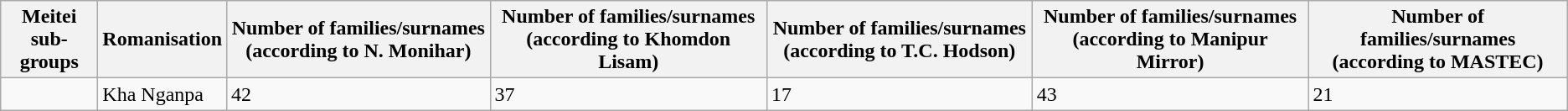<table class="wikitable sortable">
<tr>
<th>Meitei sub-groups</th>
<th>Romanisation</th>
<th>Number of families/surnames (according to  N. Monihar)</th>
<th>Number of families/surnames (according to Khomdon Lisam)</th>
<th>Number of families/surnames (according to T.C. Hodson)</th>
<th>Number of families/surnames (according to Manipur Mirror)</th>
<th>Number of families/surnames (according to MASTEC)</th>
</tr>
<tr>
<td></td>
<td>Kha Nganpa</td>
<td>42</td>
<td>37</td>
<td>17</td>
<td>43</td>
<td>21</td>
</tr>
</table>
